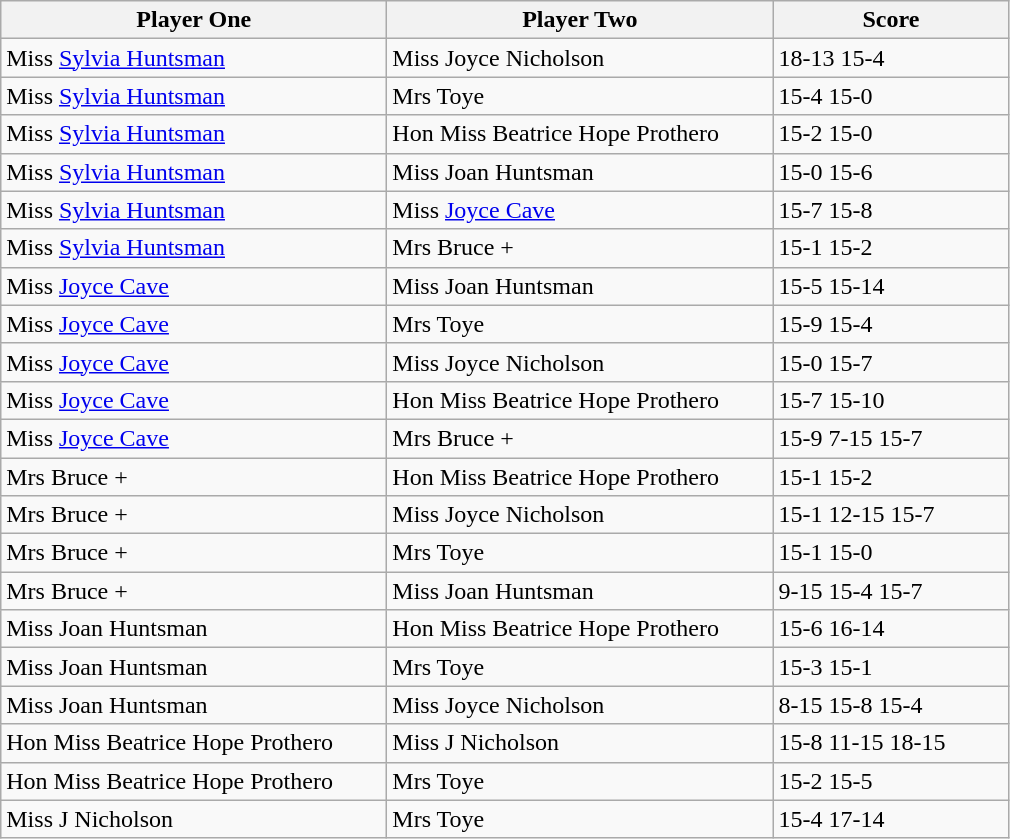<table class="wikitable">
<tr>
<th width=250>Player One</th>
<th width=250>Player Two</th>
<th width=150>Score</th>
</tr>
<tr>
<td> Miss <a href='#'>Sylvia Huntsman</a></td>
<td> Miss Joyce Nicholson</td>
<td>18-13 15-4</td>
</tr>
<tr>
<td> Miss <a href='#'>Sylvia Huntsman</a></td>
<td> Mrs Toye</td>
<td>15-4 15-0</td>
</tr>
<tr>
<td> Miss <a href='#'>Sylvia Huntsman</a></td>
<td> Hon Miss Beatrice Hope Prothero</td>
<td>15-2 15-0</td>
</tr>
<tr>
<td> Miss <a href='#'>Sylvia Huntsman</a></td>
<td> Miss Joan Huntsman</td>
<td>15-0 15-6</td>
</tr>
<tr>
<td> Miss <a href='#'>Sylvia Huntsman</a></td>
<td> Miss <a href='#'>Joyce Cave</a></td>
<td>15-7 15-8</td>
</tr>
<tr>
<td> Miss <a href='#'>Sylvia Huntsman</a></td>
<td> Mrs Bruce +</td>
<td>15-1 15-2</td>
</tr>
<tr>
<td> Miss <a href='#'>Joyce Cave</a></td>
<td> Miss Joan Huntsman</td>
<td>15-5 15-14</td>
</tr>
<tr>
<td> Miss <a href='#'>Joyce Cave</a></td>
<td> Mrs Toye</td>
<td>15-9 15-4</td>
</tr>
<tr>
<td> Miss <a href='#'>Joyce Cave</a></td>
<td> Miss Joyce Nicholson</td>
<td>15-0 15-7</td>
</tr>
<tr>
<td> Miss <a href='#'>Joyce Cave</a></td>
<td> Hon Miss Beatrice Hope Prothero</td>
<td>15-7 15-10</td>
</tr>
<tr>
<td> Miss <a href='#'>Joyce Cave</a></td>
<td> Mrs Bruce +</td>
<td>15-9 7-15 15-7</td>
</tr>
<tr>
<td> Mrs Bruce +</td>
<td> Hon Miss Beatrice Hope Prothero</td>
<td>15-1 15-2</td>
</tr>
<tr>
<td> Mrs Bruce +</td>
<td> Miss Joyce Nicholson</td>
<td>15-1 12-15 15-7</td>
</tr>
<tr>
<td> Mrs Bruce +</td>
<td> Mrs Toye</td>
<td>15-1 15-0</td>
</tr>
<tr>
<td> Mrs Bruce +</td>
<td> Miss Joan Huntsman</td>
<td>9-15 15-4 15-7</td>
</tr>
<tr>
<td> Miss Joan Huntsman</td>
<td> Hon Miss Beatrice Hope Prothero</td>
<td>15-6 16-14</td>
</tr>
<tr>
<td> Miss Joan Huntsman</td>
<td> Mrs Toye</td>
<td>15-3 15-1</td>
</tr>
<tr>
<td>Miss Joan Huntsman</td>
<td> Miss Joyce Nicholson</td>
<td>8-15 15-8 15-4</td>
</tr>
<tr>
<td> Hon Miss Beatrice Hope Prothero</td>
<td> Miss J Nicholson</td>
<td>15-8 11-15 18-15</td>
</tr>
<tr>
<td> Hon Miss Beatrice Hope Prothero</td>
<td> Mrs Toye</td>
<td>15-2 15-5</td>
</tr>
<tr>
<td> Miss J Nicholson</td>
<td> Mrs Toye</td>
<td>15-4 17-14</td>
</tr>
</table>
